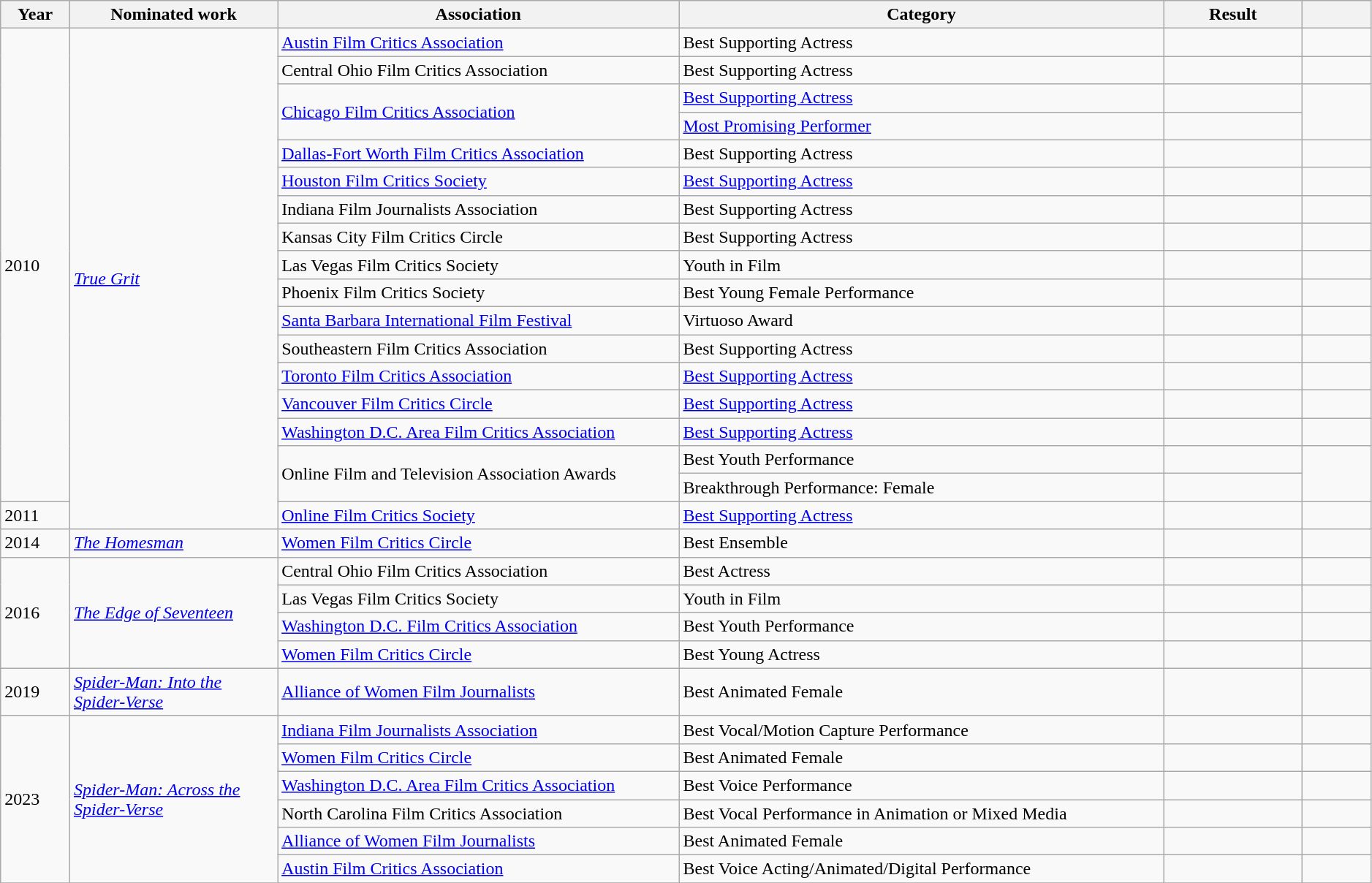<table class="wikitable plainrowheaders sortable" style="width:99%;">
<tr>
<th style="width:5%;" scope="col">Year</th>
<th style="width:15%;" scope="col">Nominated work</th>
<th style="width:29%;" scope="col">Association</th>
<th style="width:35%;" scope="col">Category</th>
<th style="width:10%;" scope="col">Result</th>
<th style="width:5%;" scope="col"></th>
</tr>
<tr>
<td rowspan=17>2010</td>
<td rowspan=18><em><a href='#'>True Grit</a></em></td>
<td><a href='#'>Austin Film Critics Association</a></td>
<td>Best Supporting Actress</td>
<td></td>
<td align="center"></td>
</tr>
<tr>
<td>Central Ohio Film Critics Association</td>
<td>Best Supporting Actress</td>
<td></td>
<td align="center"></td>
</tr>
<tr>
<td rowspan=2><a href='#'>Chicago Film Critics Association</a></td>
<td><a href='#'>Best Supporting Actress</a></td>
<td></td>
<td align="center" rowspan=2></td>
</tr>
<tr>
<td><a href='#'>Most Promising Performer</a></td>
<td></td>
</tr>
<tr>
<td><a href='#'>Dallas-Fort Worth Film Critics Association</a></td>
<td>Best Supporting Actress</td>
<td></td>
<td align="center"></td>
</tr>
<tr>
<td><a href='#'>Houston Film Critics Society</a></td>
<td><a href='#'>Best Supporting Actress</a></td>
<td></td>
<td align="center"></td>
</tr>
<tr>
<td>Indiana Film Journalists Association</td>
<td>Best Supporting Actress</td>
<td></td>
<td align="center"></td>
</tr>
<tr>
<td>Kansas City Film Critics Circle</td>
<td>Best Supporting Actress</td>
<td></td>
<td align="center"></td>
</tr>
<tr>
<td>Las Vegas Film Critics Society</td>
<td>Youth in Film</td>
<td></td>
<td align="center"></td>
</tr>
<tr>
<td>Phoenix Film Critics Society</td>
<td>Best Young Female Performance</td>
<td></td>
<td align="center"></td>
</tr>
<tr>
<td><a href='#'>Santa Barbara International Film Festival</a></td>
<td>Virtuoso Award</td>
<td></td>
<td align="center"></td>
</tr>
<tr>
<td>Southeastern Film Critics Association</td>
<td>Best Supporting Actress</td>
<td></td>
<td align="center"></td>
</tr>
<tr>
<td><a href='#'>Toronto Film Critics Association</a></td>
<td><a href='#'>Best Supporting Actress</a></td>
<td></td>
<td align="center"></td>
</tr>
<tr>
<td><a href='#'>Vancouver Film Critics Circle</a></td>
<td><a href='#'>Best Supporting Actress</a></td>
<td></td>
<td align="center"></td>
</tr>
<tr>
<td><a href='#'>Washington D.C. Area Film Critics Association</a></td>
<td><a href='#'>Best Supporting Actress</a></td>
<td></td>
<td align="center"></td>
</tr>
<tr>
<td rowspan=2>Online Film and Television Association Awards</td>
<td>Best Youth Performance</td>
<td></td>
<td align="center" rowspan="2"></td>
</tr>
<tr>
<td>Breakthrough Performance: Female</td>
<td></td>
</tr>
<tr>
<td>2011</td>
<td><a href='#'>Online Film Critics Society</a></td>
<td><a href='#'>Best Supporting Actress</a></td>
<td></td>
<td align="center"></td>
</tr>
<tr>
<td>2014</td>
<td><em><a href='#'>The Homesman</a></em></td>
<td><a href='#'>Women Film Critics Circle</a></td>
<td>Best Ensemble</td>
<td></td>
<td align="center"></td>
</tr>
<tr>
<td rowspan=4>2016</td>
<td rowspan=4><em><a href='#'>The Edge of Seventeen</a></em></td>
<td>Central Ohio Film Critics Association</td>
<td>Best Actress</td>
<td></td>
<td align="center"></td>
</tr>
<tr>
<td>Las Vegas Film Critics Society</td>
<td>Youth in Film</td>
<td></td>
<td align="center"></td>
</tr>
<tr>
<td><a href='#'>Washington D.C. Film Critics Association</a></td>
<td>Best Youth Performance</td>
<td></td>
<td align="center"></td>
</tr>
<tr>
<td><a href='#'>Women Film Critics Circle</a></td>
<td>Best Young Actress</td>
<td></td>
<td align="center"></td>
</tr>
<tr>
<td>2019</td>
<td><em><a href='#'>Spider-Man: Into the Spider-Verse</a></em></td>
<td><a href='#'>Alliance of Women Film Journalists</a></td>
<td>Best Animated Female</td>
<td></td>
<td align="center"></td>
</tr>
<tr>
<td rowspan=6>2023</td>
<td rowspan=6><em><a href='#'>Spider-Man: Across the Spider-Verse</a></em></td>
<td><a href='#'>Indiana Film Journalists Association</a></td>
<td>Best Vocal/Motion Capture Performance</td>
<td></td>
<td align="center"></td>
</tr>
<tr>
<td><a href='#'>Women Film Critics Circle</a></td>
<td>Best Animated Female</td>
<td></td>
<td align="center"></td>
</tr>
<tr>
<td><a href='#'>Washington D.C. Area Film Critics Association</a></td>
<td>Best Voice Performance</td>
<td></td>
<td align="center"></td>
</tr>
<tr>
<td>North Carolina Film Critics Association</td>
<td>Best Vocal Performance in Animation or Mixed Media</td>
<td></td>
<td align="center"></td>
</tr>
<tr>
<td><a href='#'>Alliance of Women Film Journalists</a></td>
<td>Best Animated Female</td>
<td></td>
<td align="center"></td>
</tr>
<tr>
<td><a href='#'>Austin Film Critics Association</a></td>
<td>Best Voice Acting/Animated/Digital Performance</td>
<td></td>
<td align="center"></td>
</tr>
<tr>
</tr>
</table>
